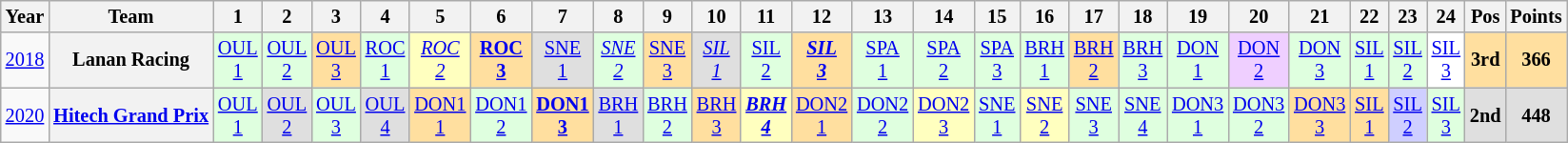<table class="wikitable" style="text-align:center; font-size:85%">
<tr>
<th>Year</th>
<th>Team</th>
<th>1</th>
<th>2</th>
<th>3</th>
<th>4</th>
<th>5</th>
<th>6</th>
<th>7</th>
<th>8</th>
<th>9</th>
<th>10</th>
<th>11</th>
<th>12</th>
<th>13</th>
<th>14</th>
<th>15</th>
<th>16</th>
<th>17</th>
<th>18</th>
<th>19</th>
<th>20</th>
<th>21</th>
<th>22</th>
<th>23</th>
<th>24</th>
<th>Pos</th>
<th>Points</th>
</tr>
<tr>
<td><a href='#'>2018</a></td>
<th nowrap>Lanan Racing</th>
<td style="background:#DFFFDF;"><a href='#'>OUL<br>1</a><br></td>
<td style="background:#DFFFDF;"><a href='#'>OUL<br>2</a><br></td>
<td style="background:#FFDF9F;"><a href='#'>OUL<br>3</a><br></td>
<td style="background:#DFFFDF;"><a href='#'>ROC<br>1</a><br></td>
<td style="background:#FFFFBF;"><em><a href='#'>ROC<br>2</a></em><br></td>
<td style="background:#FFDF9F;"><strong><a href='#'>ROC<br>3</a></strong><br></td>
<td style="background:#DFDFDF;"><a href='#'>SNE<br>1</a><br></td>
<td style="background:#DFFFDF;"><em><a href='#'>SNE<br>2</a></em><br></td>
<td style="background:#FFDF9F;"><a href='#'>SNE<br>3</a><br></td>
<td style="background:#DFDFDF;"><em><a href='#'>SIL<br>1</a></em><br></td>
<td style="background:#DFFFDF;"><a href='#'>SIL<br>2</a><br></td>
<td style="background:#FFDF9F;"><strong><em><a href='#'>SIL<br>3</a></em></strong><br></td>
<td style="background:#DFFFDF;"><a href='#'>SPA<br>1</a><br></td>
<td style="background:#DFFFDF;"><a href='#'>SPA<br>2</a><br></td>
<td style="background:#DFFFDF;"><a href='#'>SPA<br>3</a><br></td>
<td style="background:#DFFFDF;"><a href='#'>BRH<br>1</a><br></td>
<td style="background:#FFDF9F;"><a href='#'>BRH<br>2</a><br></td>
<td style="background:#DFFFDF;"><a href='#'>BRH<br>3</a><br></td>
<td style="background:#DFFFDF;"><a href='#'>DON<br>1</a><br></td>
<td style="background:#EFCFFF;"><a href='#'>DON<br>2</a><br></td>
<td style="background:#DFFFDF;"><a href='#'>DON<br>3</a><br></td>
<td style="background:#DFFFDF;"><a href='#'>SIL<br>1</a><br></td>
<td style="background:#DFFFDF;"><a href='#'>SIL<br>2</a><br></td>
<td style="background:#FFFFFF;"><a href='#'>SIL<br>3</a><br></td>
<th style="background:#FFDF9F;">3rd</th>
<th style="background:#FFDF9F;">366</th>
</tr>
<tr>
<td><a href='#'>2020</a></td>
<th nowrap><a href='#'>Hitech Grand Prix</a></th>
<td style="background:#DFFFDF;"><a href='#'>OUL<br>1</a><br></td>
<td style="background:#DFDFDF;"><a href='#'>OUL<br>2</a><br></td>
<td style="background:#DFFFDF;"><a href='#'>OUL<br>3</a><br></td>
<td style="background:#DFDFDF;"><a href='#'>OUL<br>4</a><br></td>
<td style="background:#FFDF9F;"><a href='#'>DON1<br>1</a><br></td>
<td style="background:#DFFFDF;"><a href='#'>DON1<br>2</a><br></td>
<td style="background:#FFDF9F;"><strong><a href='#'>DON1<br>3</a></strong><br></td>
<td style="background:#DFDFDF;"><a href='#'>BRH<br>1</a><br></td>
<td style="background:#DFFFDF;"><a href='#'>BRH<br>2</a><br></td>
<td style="background:#FFDF9F;"><a href='#'>BRH<br>3</a><br></td>
<td style="background:#FFFFBF;"><strong><em><a href='#'>BRH<br>4</a></em></strong><br></td>
<td style="background:#FFDF9F;"><a href='#'>DON2<br>1</a><br></td>
<td style="background:#DFFFDF;"><a href='#'>DON2<br>2</a><br></td>
<td style="background:#FFFFBF;"><a href='#'>DON2<br>3</a><br></td>
<td style="background:#DFFFDF;"><a href='#'>SNE<br>1</a><br></td>
<td style="background:#FFFFBF;"><a href='#'>SNE<br>2</a><br></td>
<td style="background:#DFFFDF;"><a href='#'>SNE<br>3</a><br></td>
<td style="background:#DFFFDF;"><a href='#'>SNE<br>4</a><br></td>
<td style="background:#DFFFDF;"><a href='#'>DON3<br>1</a><br></td>
<td style="background:#DFFFDF;"><a href='#'>DON3<br>2</a><br></td>
<td style="background:#FFDF9F;"><a href='#'>DON3<br>3</a><br></td>
<td style="background:#FFDF9F;"><a href='#'>SIL<br>1</a><br></td>
<td style="background:#CFCFFF;"><a href='#'>SIL<br>2</a><br></td>
<td style="background:#DFFFDF;"><a href='#'>SIL<br>3</a><br></td>
<th style="background:#DFDFDF;">2nd</th>
<th style="background:#DFDFDF;">448</th>
</tr>
</table>
